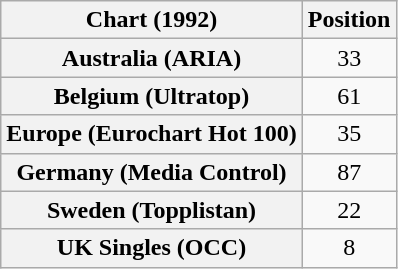<table class="wikitable sortable plainrowheaders" style="text-align:center">
<tr>
<th>Chart (1992)</th>
<th>Position</th>
</tr>
<tr>
<th scope="row">Australia (ARIA)</th>
<td>33</td>
</tr>
<tr>
<th scope="row">Belgium (Ultratop)</th>
<td>61</td>
</tr>
<tr>
<th scope="row">Europe (Eurochart Hot 100)</th>
<td>35</td>
</tr>
<tr>
<th scope="row">Germany (Media Control)</th>
<td>87</td>
</tr>
<tr>
<th scope="row">Sweden (Topplistan)</th>
<td>22</td>
</tr>
<tr>
<th scope="row">UK Singles (OCC)</th>
<td>8</td>
</tr>
</table>
